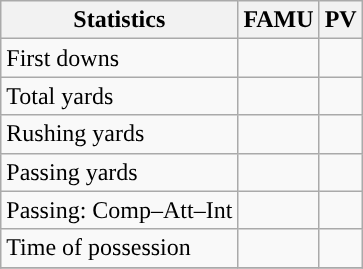<table class="wikitable" style="float: left;">
<tr>
<th>Statistics</th>
<th>FAMU</th>
<th>PV</th>
</tr>
<tr>
<td>First downs</td>
<td></td>
<td></td>
</tr>
<tr>
<td>Total yards</td>
<td></td>
<td></td>
</tr>
<tr>
<td>Rushing yards</td>
<td></td>
<td></td>
</tr>
<tr>
<td>Passing yards</td>
<td></td>
<td></td>
</tr>
<tr>
<td>Passing: Comp–Att–Int</td>
<td></td>
<td></td>
</tr>
<tr>
<td>Time of possession</td>
<td></td>
<td></td>
</tr>
<tr>
</tr>
</table>
